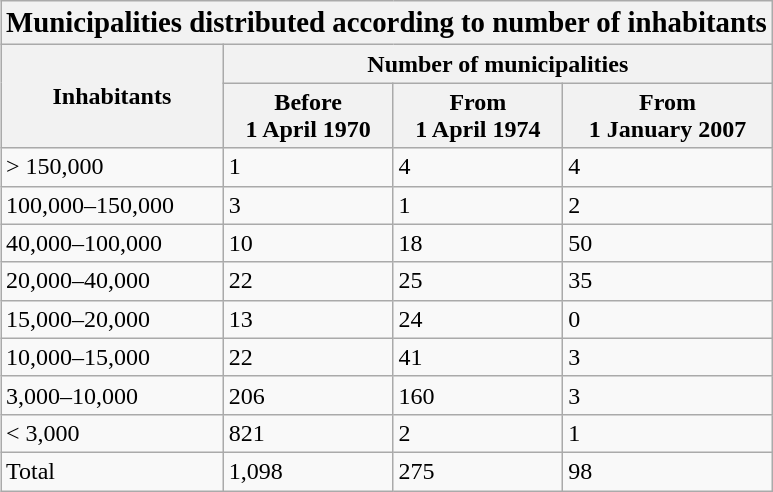<table class="wikitable" style="float: right;" border="1">
<tr>
<th colspan="4"><big>Municipalities distributed according to number of inhabitants</big></th>
</tr>
<tr align="center">
<th rowspan="2">Inhabitants</th>
<th colspan="3">Number of municipalities</th>
</tr>
<tr align="center">
<th>Before<br>1 April 1970</th>
<th>From<br>1 April 1974</th>
<th>From<br>1 January 2007</th>
</tr>
<tr>
<td>> 150,000</td>
<td>1</td>
<td>4</td>
<td>4</td>
</tr>
<tr>
<td>100,000–150,000</td>
<td>3</td>
<td>1</td>
<td>2</td>
</tr>
<tr>
<td>40,000–100,000</td>
<td>10</td>
<td>18</td>
<td>50</td>
</tr>
<tr>
<td>20,000–40,000</td>
<td>22</td>
<td>25</td>
<td>35</td>
</tr>
<tr>
<td>15,000–20,000</td>
<td>13</td>
<td>24</td>
<td>0</td>
</tr>
<tr>
<td>10,000–15,000</td>
<td>22</td>
<td>41</td>
<td>3</td>
</tr>
<tr>
<td>3,000–10,000</td>
<td>206</td>
<td>160</td>
<td>3</td>
</tr>
<tr>
<td>< 3,000</td>
<td>821</td>
<td>2</td>
<td>1</td>
</tr>
<tr>
<td>Total</td>
<td>1,098</td>
<td>275</td>
<td>98</td>
</tr>
</table>
